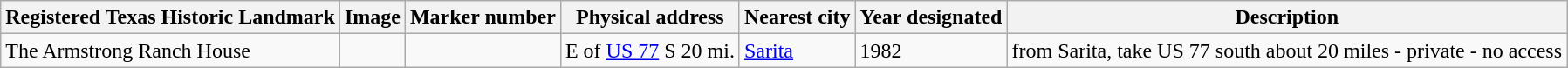<table class="wikitable sortable">
<tr>
<th>Registered Texas Historic Landmark</th>
<th>Image</th>
<th>Marker number</th>
<th>Physical address</th>
<th>Nearest city</th>
<th>Year designated</th>
<th>Description</th>
</tr>
<tr>
<td>The Armstrong Ranch House</td>
<td></td>
<td></td>
<td>E of <a href='#'>US 77</a> S 20 mi.<br></td>
<td><a href='#'>Sarita</a></td>
<td>1982</td>
<td>from Sarita, take US 77 south about 20 miles - private - no access</td>
</tr>
</table>
